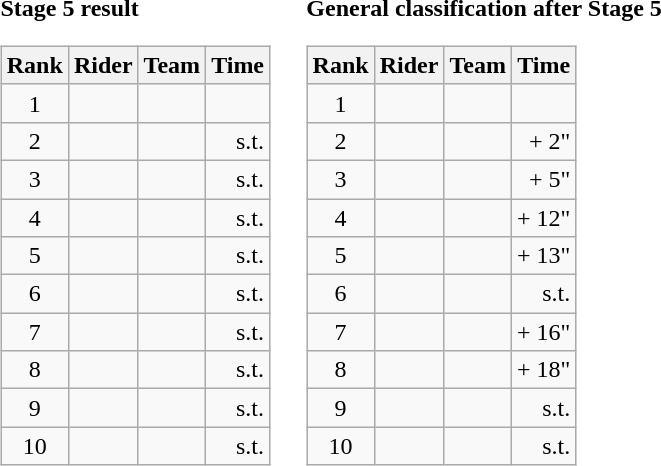<table>
<tr>
<td><strong>Stage 5 result</strong><br><table class="wikitable">
<tr>
<th scope="col">Rank</th>
<th scope="col">Rider</th>
<th scope="col">Team</th>
<th scope="col">Time</th>
</tr>
<tr>
<td style="text-align:center;">1</td>
<td></td>
<td></td>
<td style="text-align:right;"></td>
</tr>
<tr>
<td style="text-align:center;">2</td>
<td></td>
<td></td>
<td style="text-align:right;">s.t.</td>
</tr>
<tr>
<td style="text-align:center;">3</td>
<td></td>
<td></td>
<td style="text-align:right;">s.t.</td>
</tr>
<tr>
<td style="text-align:center;">4</td>
<td></td>
<td></td>
<td style="text-align:right;">s.t.</td>
</tr>
<tr>
<td style="text-align:center;">5</td>
<td></td>
<td></td>
<td style="text-align:right;">s.t.</td>
</tr>
<tr>
<td style="text-align:center;">6</td>
<td></td>
<td></td>
<td style="text-align:right;">s.t.</td>
</tr>
<tr>
<td style="text-align:center;">7</td>
<td></td>
<td></td>
<td style="text-align:right;">s.t.</td>
</tr>
<tr>
<td style="text-align:center;">8</td>
<td></td>
<td></td>
<td style="text-align:right;">s.t.</td>
</tr>
<tr>
<td style="text-align:center;">9</td>
<td></td>
<td></td>
<td style="text-align:right;">s.t.</td>
</tr>
<tr>
<td style="text-align:center;">10</td>
<td></td>
<td></td>
<td style="text-align:right;">s.t.</td>
</tr>
</table>
</td>
<td></td>
<td><strong>General classification after Stage 5</strong><br><table class="wikitable">
<tr>
<th scope="col">Rank</th>
<th scope="col">Rider</th>
<th scope="col">Team</th>
<th scope="col">Time</th>
</tr>
<tr>
<td style="text-align:center;">1</td>
<td></td>
<td></td>
<td style="text-align:right;"></td>
</tr>
<tr>
<td style="text-align:center;">2</td>
<td></td>
<td></td>
<td style="text-align:right;">+ 2"</td>
</tr>
<tr>
<td style="text-align:center;">3</td>
<td></td>
<td></td>
<td style="text-align:right;">+ 5"</td>
</tr>
<tr>
<td style="text-align:center;">4</td>
<td></td>
<td></td>
<td style="text-align:right;">+ 12"</td>
</tr>
<tr>
<td style="text-align:center;">5</td>
<td></td>
<td></td>
<td style="text-align:right;">+ 13"</td>
</tr>
<tr>
<td style="text-align:center;">6</td>
<td></td>
<td></td>
<td style="text-align:right;">s.t.</td>
</tr>
<tr>
<td style="text-align:center;">7</td>
<td></td>
<td></td>
<td style="text-align:right;">+ 16"</td>
</tr>
<tr>
<td style="text-align:center;">8</td>
<td></td>
<td></td>
<td style="text-align:right;">+ 18"</td>
</tr>
<tr>
<td style="text-align:center;">9</td>
<td></td>
<td></td>
<td style="text-align:right;">s.t.</td>
</tr>
<tr>
<td style="text-align:center;">10</td>
<td></td>
<td></td>
<td style="text-align:right;">s.t.</td>
</tr>
</table>
</td>
</tr>
</table>
